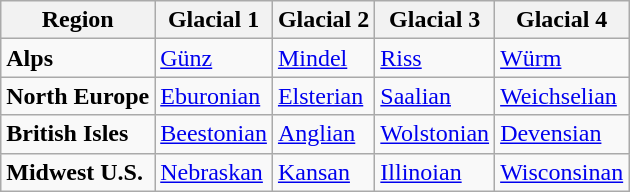<table class="wikitable">
<tr>
<th>Region</th>
<th>Glacial 1</th>
<th>Glacial 2</th>
<th>Glacial 3</th>
<th>Glacial 4</th>
</tr>
<tr>
<td><strong>Alps</strong></td>
<td><a href='#'>Günz</a></td>
<td><a href='#'>Mindel</a></td>
<td><a href='#'>Riss</a></td>
<td><a href='#'>Würm</a></td>
</tr>
<tr>
<td><strong>North Europe</strong></td>
<td><a href='#'>Eburonian</a></td>
<td><a href='#'>Elsterian</a></td>
<td><a href='#'>Saalian</a></td>
<td><a href='#'>Weichselian</a></td>
</tr>
<tr>
<td><strong>British Isles</strong></td>
<td><a href='#'>Beestonian</a></td>
<td><a href='#'>Anglian</a></td>
<td><a href='#'>Wolstonian</a></td>
<td><a href='#'>Devensian</a></td>
</tr>
<tr>
<td><strong>Midwest U.S.</strong></td>
<td><a href='#'>Nebraskan</a></td>
<td><a href='#'>Kansan</a></td>
<td><a href='#'>Illinoian</a></td>
<td><a href='#'>Wisconsinan</a></td>
</tr>
</table>
